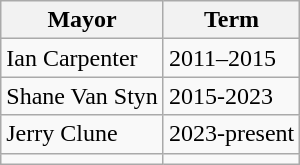<table class="wikitable">
<tr>
<th>Mayor</th>
<th>Term</th>
</tr>
<tr>
<td>Ian Carpenter</td>
<td>2011–2015</td>
</tr>
<tr>
<td>Shane Van Styn</td>
<td>2015-2023</td>
</tr>
<tr>
<td>Jerry Clune</td>
<td>2023-present</td>
</tr>
<tr>
<td></td>
<td></td>
</tr>
</table>
